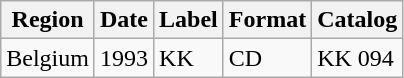<table class="wikitable">
<tr>
<th>Region</th>
<th>Date</th>
<th>Label</th>
<th>Format</th>
<th>Catalog</th>
</tr>
<tr>
<td>Belgium</td>
<td>1993</td>
<td>KK</td>
<td>CD</td>
<td>KK 094</td>
</tr>
</table>
